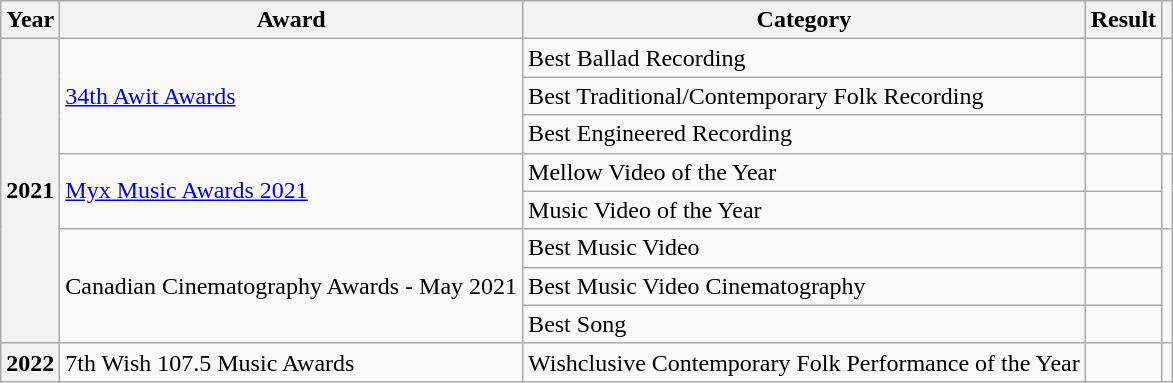<table class="wikitable">
<tr>
<th>Year</th>
<th>Award</th>
<th>Category</th>
<th>Result</th>
<th></th>
</tr>
<tr>
<th rowspan="8">2021</th>
<td rowspan="3"><a href='#'>34th Awit Awards</a></td>
<td>Best Ballad Recording</td>
<td></td>
<td rowspan="3"></td>
</tr>
<tr>
<td>Best Traditional/Contemporary Folk Recording</td>
<td></td>
</tr>
<tr>
<td>Best Engineered Recording</td>
<td></td>
</tr>
<tr>
<td rowspan="2"><a href='#'>Myx Music Awards 2021</a></td>
<td>Mellow Video of the Year</td>
<td></td>
<td rowspan="2"></td>
</tr>
<tr>
<td>Music Video of the Year</td>
<td></td>
</tr>
<tr>
<td rowspan="3">Canadian Cinematography Awards - May 2021</td>
<td>Best Music Video</td>
<td></td>
<td rowspan="3"></td>
</tr>
<tr>
<td>Best Music Video Cinematography</td>
<td></td>
</tr>
<tr>
<td>Best Song</td>
<td></td>
</tr>
<tr>
<th>2022</th>
<td>7th Wish 107.5 Music Awards</td>
<td>Wishclusive Contemporary Folk Performance of the Year</td>
<td></td>
<td></td>
</tr>
</table>
